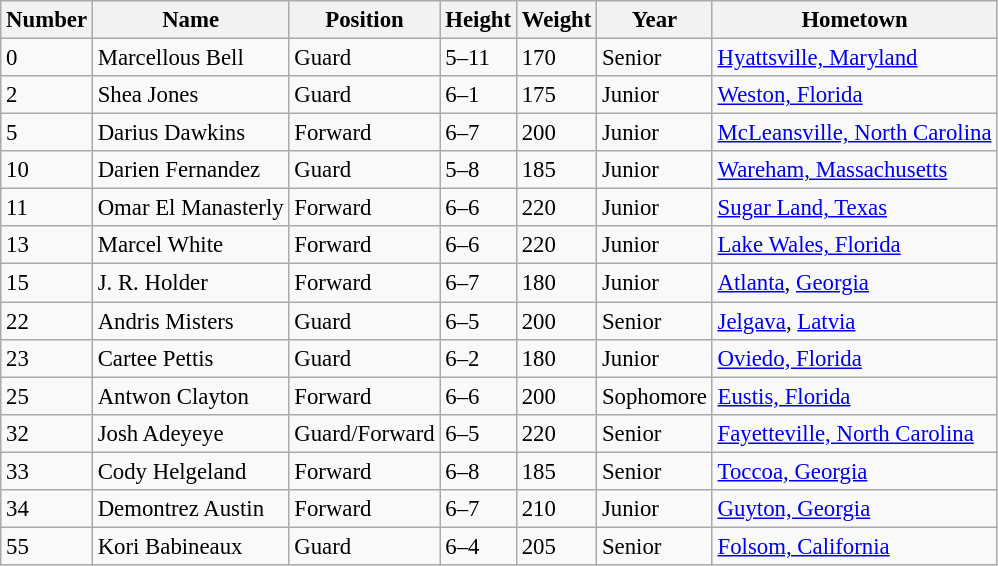<table class="wikitable sortable" style="font-size: 95%;">
<tr>
<th>Number</th>
<th>Name</th>
<th>Position</th>
<th>Height</th>
<th>Weight</th>
<th>Year</th>
<th>Hometown</th>
</tr>
<tr>
<td>0</td>
<td>Marcellous Bell</td>
<td>Guard</td>
<td>5–11</td>
<td>170</td>
<td>Senior</td>
<td><a href='#'>Hyattsville, Maryland</a></td>
</tr>
<tr>
<td>2</td>
<td>Shea Jones</td>
<td>Guard</td>
<td>6–1</td>
<td>175</td>
<td>Junior</td>
<td><a href='#'>Weston, Florida</a></td>
</tr>
<tr>
<td>5</td>
<td>Darius Dawkins</td>
<td>Forward</td>
<td>6–7</td>
<td>200</td>
<td>Junior</td>
<td><a href='#'>McLeansville, North Carolina</a></td>
</tr>
<tr>
<td>10</td>
<td>Darien Fernandez</td>
<td>Guard</td>
<td>5–8</td>
<td>185</td>
<td>Junior</td>
<td><a href='#'>Wareham, Massachusetts</a></td>
</tr>
<tr>
<td>11</td>
<td>Omar El Manasterly</td>
<td>Forward</td>
<td>6–6</td>
<td>220</td>
<td>Junior</td>
<td><a href='#'>Sugar Land, Texas</a></td>
</tr>
<tr>
<td>13</td>
<td>Marcel White</td>
<td>Forward</td>
<td>6–6</td>
<td>220</td>
<td>Junior</td>
<td><a href='#'>Lake Wales, Florida</a></td>
</tr>
<tr>
<td>15</td>
<td>J. R. Holder</td>
<td>Forward</td>
<td>6–7</td>
<td>180</td>
<td>Junior</td>
<td><a href='#'>Atlanta</a>, <a href='#'>Georgia</a></td>
</tr>
<tr>
<td>22</td>
<td>Andris Misters</td>
<td>Guard</td>
<td>6–5</td>
<td>200</td>
<td>Senior</td>
<td><a href='#'>Jelgava</a>, <a href='#'>Latvia</a></td>
</tr>
<tr>
<td>23</td>
<td>Cartee Pettis</td>
<td>Guard</td>
<td>6–2</td>
<td>180</td>
<td>Junior</td>
<td><a href='#'>Oviedo, Florida</a></td>
</tr>
<tr>
<td>25</td>
<td>Antwon Clayton</td>
<td>Forward</td>
<td>6–6</td>
<td>200</td>
<td>Sophomore</td>
<td><a href='#'>Eustis, Florida</a></td>
</tr>
<tr>
<td>32</td>
<td>Josh Adeyeye</td>
<td>Guard/Forward</td>
<td>6–5</td>
<td>220</td>
<td>Senior</td>
<td><a href='#'>Fayetteville, North Carolina</a></td>
</tr>
<tr>
<td>33</td>
<td>Cody Helgeland</td>
<td>Forward</td>
<td>6–8</td>
<td>185</td>
<td>Senior</td>
<td><a href='#'>Toccoa, Georgia</a></td>
</tr>
<tr>
<td>34</td>
<td>Demontrez Austin</td>
<td>Forward</td>
<td>6–7</td>
<td>210</td>
<td>Junior</td>
<td><a href='#'>Guyton, Georgia</a></td>
</tr>
<tr>
<td>55</td>
<td>Kori Babineaux</td>
<td>Guard</td>
<td>6–4</td>
<td>205</td>
<td>Senior</td>
<td><a href='#'>Folsom, California</a></td>
</tr>
</table>
